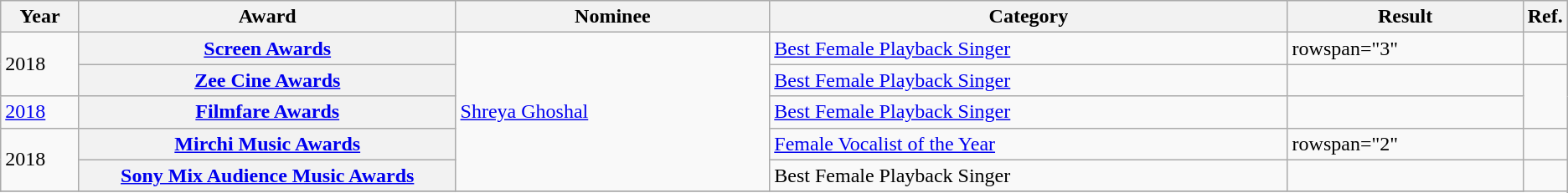<table class="wikitable sortable plainrowheaders">
<tr>
<th width=5%>Year</th>
<th width=24%>Award</th>
<th width=20%>Nominee</th>
<th width=33%>Category</th>
<th width=15%>Result</th>
<th width=2%>Ref.</th>
</tr>
<tr>
<td rowspan="2">2018</td>
<th scope="row"><a href='#'>Screen Awards</a></th>
<td rowspan="5"><a href='#'>Shreya Ghoshal</a></td>
<td><a href='#'>Best Female Playback Singer</a></td>
<td>rowspan="3" </td>
<td></td>
</tr>
<tr>
<th scope="row"><a href='#'>Zee Cine Awards</a></th>
<td><a href='#'>Best Female Playback Singer</a></td>
<td></td>
</tr>
<tr>
<td><a href='#'>2018</a></td>
<th scope="row"><a href='#'>Filmfare Awards</a></th>
<td><a href='#'>Best Female Playback Singer</a></td>
<td></td>
</tr>
<tr>
<td rowspan="2">2018</td>
<th scope="row"><a href='#'>Mirchi Music Awards</a></th>
<td><a href='#'>Female Vocalist of the Year</a></td>
<td>rowspan="2" </td>
<td></td>
</tr>
<tr>
<th scope="row"><a href='#'> Sony Mix Audience Music Awards</a></th>
<td>Best Female Playback Singer</td>
<td></td>
</tr>
<tr>
</tr>
</table>
